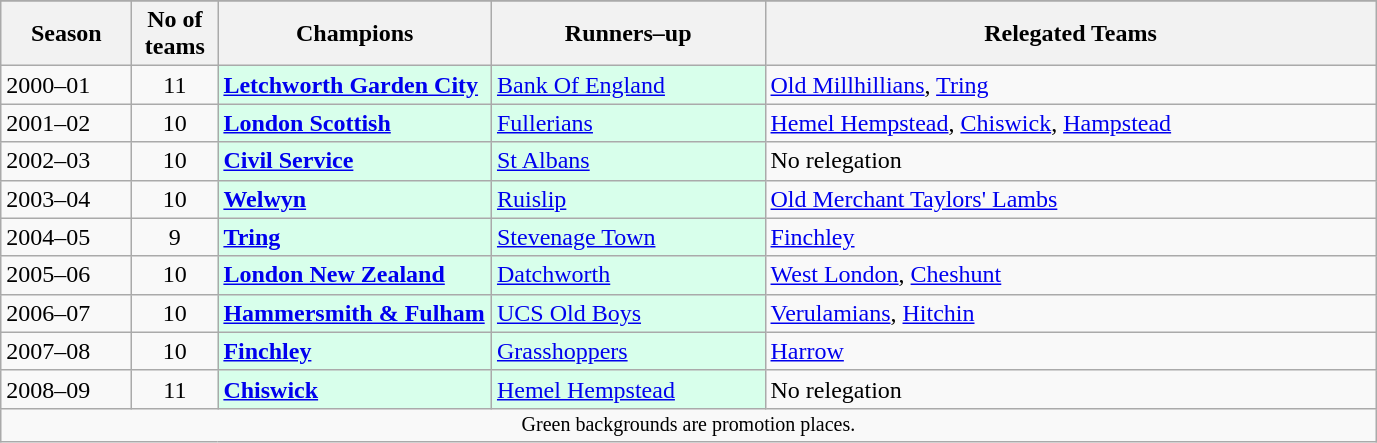<table class="wikitable">
<tr>
</tr>
<tr>
<th style="width:80px;">Season</th>
<th style="width:50px;">No of teams</th>
<th style="width:175px;">Champions</th>
<th style="width:175px;">Runners–up</th>
<th style="width:400px;">Relegated Teams</th>
</tr>
<tr>
<td>2000–01</td>
<td style="text-align: center;">11</td>
<td style="background:#d8ffeb;"><strong><a href='#'>Letchworth Garden City</a></strong></td>
<td style="background:#d8ffeb;"><a href='#'>Bank Of England</a></td>
<td><a href='#'>Old Millhillians</a>, <a href='#'>Tring</a></td>
</tr>
<tr>
<td>2001–02</td>
<td style="text-align: center;">10</td>
<td style="background:#d8ffeb;"><strong><a href='#'>London Scottish</a></strong></td>
<td style="background:#d8ffeb;"><a href='#'>Fullerians</a></td>
<td><a href='#'>Hemel Hempstead</a>, <a href='#'>Chiswick</a>, <a href='#'>Hampstead</a></td>
</tr>
<tr>
<td>2002–03</td>
<td style="text-align: center;">10</td>
<td style="background:#d8ffeb;"><strong><a href='#'>Civil Service</a></strong></td>
<td style="background:#d8ffeb;"><a href='#'>St Albans</a></td>
<td>No relegation</td>
</tr>
<tr>
<td>2003–04</td>
<td style="text-align: center;">10</td>
<td style="background:#d8ffeb;"><strong><a href='#'>Welwyn</a></strong></td>
<td style="background:#d8ffeb;"><a href='#'>Ruislip</a></td>
<td><a href='#'>Old Merchant Taylors' Lambs</a></td>
</tr>
<tr>
<td>2004–05</td>
<td style="text-align: center;">9</td>
<td style="background:#d8ffeb;"><strong><a href='#'>Tring</a></strong></td>
<td style="background:#d8ffeb;"><a href='#'>Stevenage Town</a></td>
<td><a href='#'>Finchley</a></td>
</tr>
<tr>
<td>2005–06</td>
<td style="text-align: center;">10</td>
<td style="background:#d8ffeb;"><strong><a href='#'>London New Zealand</a></strong></td>
<td style="background:#d8ffeb;"><a href='#'>Datchworth</a></td>
<td><a href='#'>West London</a>, <a href='#'>Cheshunt</a></td>
</tr>
<tr>
<td>2006–07</td>
<td style="text-align: center;">10</td>
<td style="background:#d8ffeb;"><strong><a href='#'>Hammersmith & Fulham</a></strong></td>
<td style="background:#d8ffeb;"><a href='#'>UCS Old Boys</a></td>
<td><a href='#'>Verulamians</a>, <a href='#'>Hitchin</a></td>
</tr>
<tr>
<td>2007–08</td>
<td style="text-align: center;">10</td>
<td style="background:#d8ffeb;"><strong><a href='#'>Finchley</a></strong></td>
<td style="background:#d8ffeb;"><a href='#'>Grasshoppers</a></td>
<td><a href='#'>Harrow</a></td>
</tr>
<tr>
<td>2008–09</td>
<td style="text-align: center;">11</td>
<td style="background:#d8ffeb;"><strong><a href='#'>Chiswick</a></strong></td>
<td style="background:#d8ffeb;"><a href='#'>Hemel Hempstead</a></td>
<td>No relegation</td>
</tr>
<tr>
<td colspan="15"  style="border:0; font-size:smaller; text-align:center;">Green backgrounds are promotion places.</td>
</tr>
</table>
